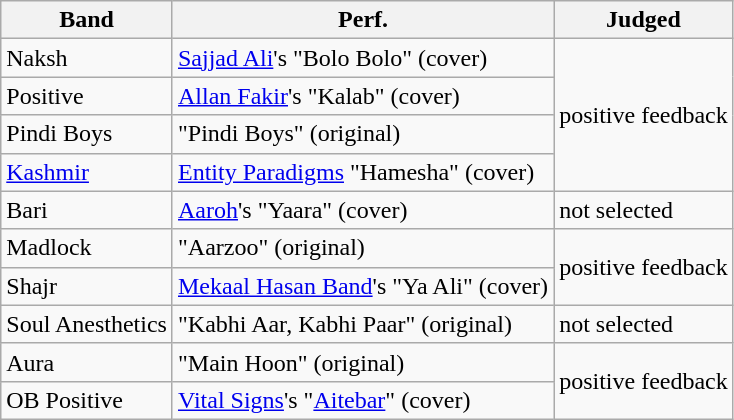<table class="wikitable">
<tr>
<th>Band</th>
<th>Perf.</th>
<th>Judged</th>
</tr>
<tr>
<td>Naksh</td>
<td><a href='#'>Sajjad Ali</a>'s "Bolo Bolo" (cover)</td>
<td rowspan="4">positive feedback</td>
</tr>
<tr>
<td>Positive</td>
<td><a href='#'>Allan Fakir</a>'s "Kalab" (cover)</td>
</tr>
<tr>
<td>Pindi Boys</td>
<td>"Pindi Boys" (original)</td>
</tr>
<tr>
<td><a href='#'>Kashmir</a></td>
<td><a href='#'>Entity Paradigms</a> "Hamesha" (cover)</td>
</tr>
<tr>
<td>Bari</td>
<td><a href='#'>Aaroh</a>'s "Yaara" (cover)</td>
<td>not selected</td>
</tr>
<tr>
<td>Madlock</td>
<td>"Aarzoo" (original)</td>
<td rowspan="2">positive feedback</td>
</tr>
<tr>
<td>Shajr</td>
<td><a href='#'>Mekaal Hasan Band</a>'s "Ya Ali" (cover)</td>
</tr>
<tr>
<td>Soul Anesthetics</td>
<td>"Kabhi Aar, Kabhi Paar" (original)</td>
<td>not selected</td>
</tr>
<tr>
<td>Aura</td>
<td>"Main Hoon" (original)</td>
<td rowspan="2">positive feedback</td>
</tr>
<tr>
<td>OB Positive</td>
<td><a href='#'>Vital Signs</a>'s "<a href='#'>Aitebar</a>" (cover)</td>
</tr>
</table>
